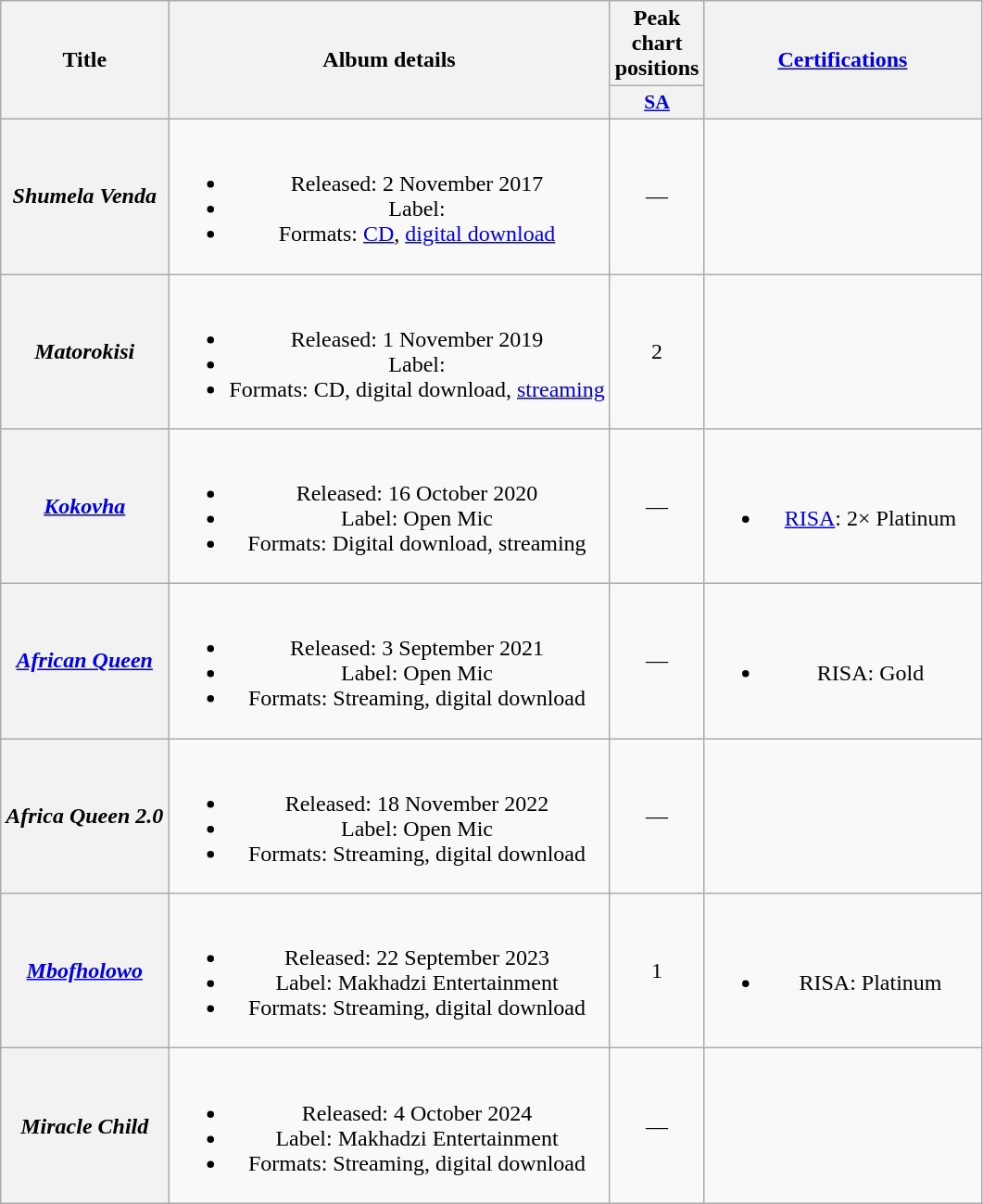<table class="wikitable plainrowheaders" style="text-align:center;">
<tr>
<th scope="col" rowspan="2">Title</th>
<th scope="col" rowspan="2">Album details</th>
<th scope="col" colspan="1">Peak chart positions</th>
<th scope="col" rowspan="2" style="width:12em;"><a href='#'>Certifications</a></th>
</tr>
<tr>
<th scope="col" style="width:3em;font-size:90%;"><a href='#'>SA</a><br></th>
</tr>
<tr>
<th scope="row"><em>Shumela Venda</em></th>
<td><br><ul><li>Released: 2 November 2017</li><li>Label:</li><li>Formats: <a href='#'>CD</a>, <a href='#'>digital download</a></li></ul></td>
<td>—</td>
<td></td>
</tr>
<tr>
<th scope="row"><em>Matorokisi</em></th>
<td><br><ul><li>Released: 1 November 2019</li><li>Label:</li><li>Formats: CD, digital download, <a href='#'>streaming</a></li></ul></td>
<td>2</td>
<td></td>
</tr>
<tr>
<th scope="row"><em><a href='#'>Kokovha</a></em></th>
<td><br><ul><li>Released: 16 October 2020</li><li>Label: Open Mic</li><li>Formats: Digital download, streaming</li></ul></td>
<td>—</td>
<td><br><ul><li><a href='#'>RISA</a>: 2× Platinum</li></ul></td>
</tr>
<tr>
<th scope="row"><em><a href='#'>African Queen</a></em></th>
<td><br><ul><li>Released: 3 September 2021</li><li>Label: Open Mic</li><li>Formats: Streaming, digital download</li></ul></td>
<td>—</td>
<td><br><ul><li>RISA: Gold</li></ul></td>
</tr>
<tr>
<th scope="row"><em>Africa Queen 2.0</em></th>
<td><br><ul><li>Released: 18 November 2022</li><li>Label: Open Mic</li><li>Formats: Streaming, digital download</li></ul></td>
<td>—</td>
<td></td>
</tr>
<tr>
<th scope="row"><em><a href='#'>Mbofholowo</a></em></th>
<td><br><ul><li>Released: 22 September 2023</li><li>Label: Makhadzi Entertainment</li><li>Formats: Streaming, digital download</li></ul></td>
<td>1</td>
<td><br><ul><li>RISA: Platinum</li></ul></td>
</tr>
<tr>
<th scope="row"><em>Miracle Child</em></th>
<td><br><ul><li>Released: 4 October 2024</li><li>Label: Makhadzi Entertainment</li><li>Formats: Streaming, digital download</li></ul></td>
<td>—</td>
<td></td>
</tr>
</table>
